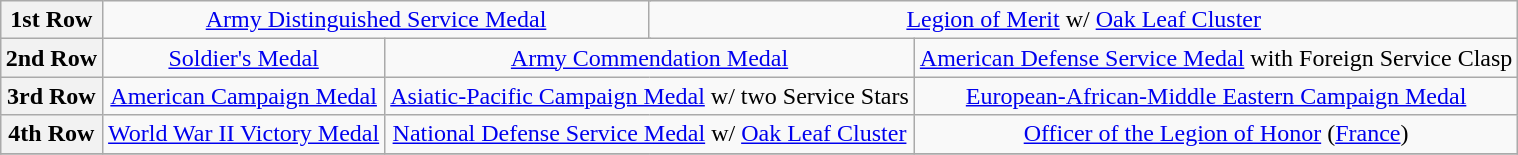<table class="wikitable" style="margin:1em auto; text-align:center;">
<tr>
<th>1st Row</th>
<td colspan="5"><a href='#'>Army Distinguished Service Medal</a></td>
<td colspan="7"><a href='#'>Legion of Merit</a> w/ <a href='#'>Oak Leaf Cluster</a></td>
</tr>
<tr>
<th>2nd Row</th>
<td colspan="3"><a href='#'>Soldier's Medal</a></td>
<td colspan="3"><a href='#'>Army Commendation Medal</a></td>
<td colspan="3"><a href='#'>American Defense Service Medal</a> with Foreign Service Clasp</td>
</tr>
<tr>
<th>3rd Row</th>
<td colspan="3"><a href='#'>American Campaign Medal</a></td>
<td colspan="3"><a href='#'>Asiatic-Pacific Campaign Medal</a> w/ two Service Stars</td>
<td colspan="3"><a href='#'>European-African-Middle Eastern Campaign Medal</a></td>
</tr>
<tr>
<th>4th Row</th>
<td colspan="3"><a href='#'>World War II Victory Medal</a></td>
<td colspan="3"><a href='#'>National Defense Service Medal</a> w/ <a href='#'>Oak Leaf Cluster</a></td>
<td colspan="3"><a href='#'>Officer of the Legion of Honor</a> (<a href='#'>France</a>)</td>
</tr>
<tr>
</tr>
</table>
